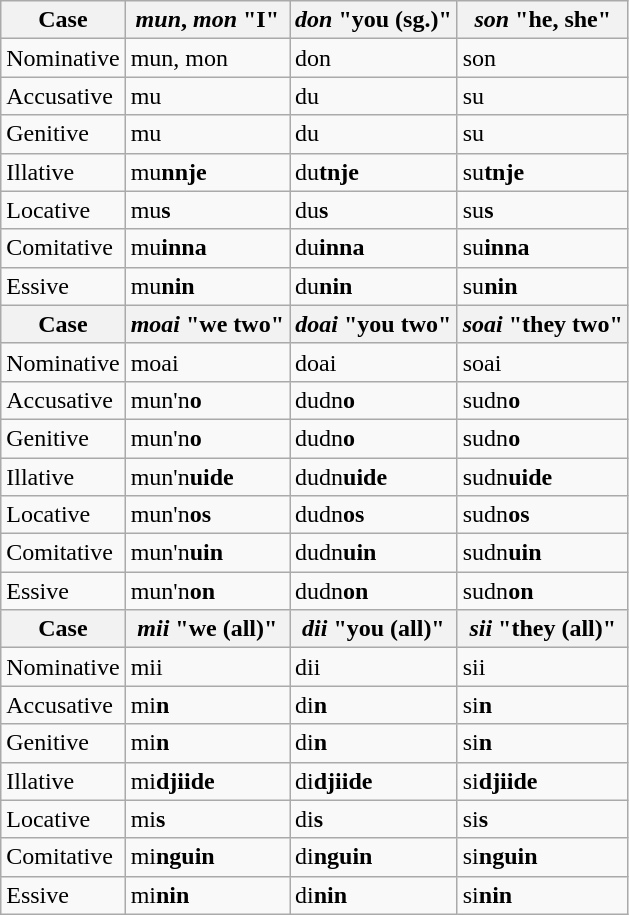<table class="wikitable">
<tr>
<th>Case</th>
<th><em>mun</em>, <em>mon</em> "I"</th>
<th><em>don</em> "you (sg.)"</th>
<th><em>son</em> "he, she"</th>
</tr>
<tr>
<td>Nominative</td>
<td>mun, mon</td>
<td>don</td>
<td>son</td>
</tr>
<tr>
<td>Accusative</td>
<td>mu</td>
<td>du</td>
<td>su</td>
</tr>
<tr>
<td>Genitive</td>
<td>mu</td>
<td>du</td>
<td>su</td>
</tr>
<tr>
<td>Illative</td>
<td>mu<strong>nnje</strong></td>
<td>du<strong>tnje</strong></td>
<td>su<strong>tnje</strong></td>
</tr>
<tr>
<td>Locative</td>
<td>mu<strong>s</strong></td>
<td>du<strong>s</strong></td>
<td>su<strong>s</strong></td>
</tr>
<tr>
<td>Comitative</td>
<td>mu<strong>inna</strong></td>
<td>du<strong>inna</strong></td>
<td>su<strong>inna</strong></td>
</tr>
<tr>
<td>Essive</td>
<td>mu<strong>nin</strong></td>
<td>du<strong>nin</strong></td>
<td>su<strong>nin</strong></td>
</tr>
<tr>
<th>Case</th>
<th><em>moai</em> "we two"</th>
<th><em>doai</em> "you two"</th>
<th><em>soai</em> "they two"</th>
</tr>
<tr>
<td>Nominative</td>
<td>moai</td>
<td>doai</td>
<td>soai</td>
</tr>
<tr>
<td>Accusative</td>
<td>mun'n<strong>o</strong></td>
<td>dudn<strong>o</strong></td>
<td>sudn<strong>o</strong></td>
</tr>
<tr>
<td>Genitive</td>
<td>mun'n<strong>o</strong></td>
<td>dudn<strong>o</strong></td>
<td>sudn<strong>o</strong></td>
</tr>
<tr>
<td>Illative</td>
<td>mun'n<strong>uide</strong></td>
<td>dudn<strong>uide</strong></td>
<td>sudn<strong>uide</strong></td>
</tr>
<tr>
<td>Locative</td>
<td>mun'n<strong>os</strong></td>
<td>dudn<strong>os</strong></td>
<td>sudn<strong>os</strong></td>
</tr>
<tr>
<td>Comitative</td>
<td>mun'n<strong>uin</strong></td>
<td>dudn<strong>uin</strong></td>
<td>sudn<strong>uin</strong></td>
</tr>
<tr>
<td>Essive</td>
<td>mun'n<strong>on</strong></td>
<td>dudn<strong>on</strong></td>
<td>sudn<strong>on</strong></td>
</tr>
<tr>
<th>Case</th>
<th><em>mii</em> "we (all)"</th>
<th><em>dii</em> "you (all)"</th>
<th><em>sii</em> "they (all)"</th>
</tr>
<tr>
<td>Nominative</td>
<td>mii</td>
<td>dii</td>
<td>sii</td>
</tr>
<tr>
<td>Accusative</td>
<td>mi<strong>n</strong></td>
<td>di<strong>n</strong></td>
<td>si<strong>n</strong></td>
</tr>
<tr>
<td>Genitive</td>
<td>mi<strong>n</strong></td>
<td>di<strong>n</strong></td>
<td>si<strong>n</strong></td>
</tr>
<tr>
<td>Illative</td>
<td>mi<strong>djiide</strong></td>
<td>di<strong>djiide</strong></td>
<td>si<strong>djiide</strong></td>
</tr>
<tr>
<td>Locative</td>
<td>mi<strong>s</strong></td>
<td>di<strong>s</strong></td>
<td>si<strong>s</strong></td>
</tr>
<tr>
<td>Comitative</td>
<td>mi<strong>nguin</strong></td>
<td>di<strong>nguin</strong></td>
<td>si<strong>nguin</strong></td>
</tr>
<tr>
<td>Essive</td>
<td>mi<strong>nin</strong></td>
<td>di<strong>nin</strong></td>
<td>si<strong>nin</strong></td>
</tr>
</table>
